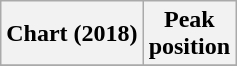<table class="wikitable plainrowheaders" style="text-align:center">
<tr>
<th scope="col">Chart (2018)</th>
<th scope="col">Peak<br>position</th>
</tr>
<tr>
</tr>
</table>
